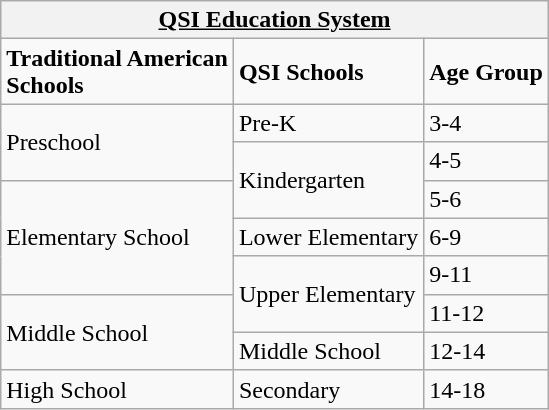<table class="wikitable">
<tr>
<th colspan="3"><u>QSI Education System</u></th>
</tr>
<tr>
<td><strong>Traditional American</strong><br><strong>Schools</strong></td>
<td><strong>QSI Schools</strong></td>
<td><strong>Age Group</strong></td>
</tr>
<tr>
<td rowspan="2">Preschool</td>
<td>Pre-K</td>
<td>3-4</td>
</tr>
<tr>
<td rowspan="2">Kindergarten</td>
<td>4-5</td>
</tr>
<tr>
<td rowspan="3">Elementary School</td>
<td>5-6</td>
</tr>
<tr>
<td>Lower Elementary</td>
<td>6-9</td>
</tr>
<tr>
<td rowspan="2">Upper Elementary</td>
<td>9-11</td>
</tr>
<tr>
<td rowspan="2">Middle School</td>
<td>11-12</td>
</tr>
<tr>
<td>Middle School</td>
<td>12-14</td>
</tr>
<tr>
<td>High School</td>
<td>Secondary</td>
<td>14-18</td>
</tr>
</table>
